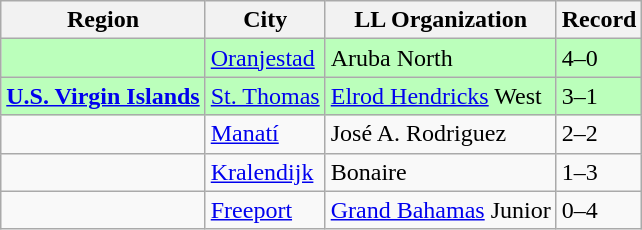<table class="wikitable">
<tr>
<th>Region</th>
<th>City</th>
<th>LL Organization</th>
<th>Record</th>
</tr>
<tr bgcolor=#bbffbb>
<td><strong></strong></td>
<td><a href='#'>Oranjestad</a></td>
<td>Aruba North</td>
<td>4–0</td>
</tr>
<tr bgcolor=#bbffbb>
<td><strong> <a href='#'>U.S. Virgin Islands</a></strong></td>
<td><a href='#'>St. Thomas</a></td>
<td><a href='#'>Elrod Hendricks</a> West</td>
<td>3–1</td>
</tr>
<tr>
<td><strong></strong></td>
<td><a href='#'>Manatí</a></td>
<td>José A. Rodriguez</td>
<td>2–2</td>
</tr>
<tr>
<td><strong></strong></td>
<td><a href='#'>Kralendijk</a></td>
<td>Bonaire</td>
<td>1–3</td>
</tr>
<tr>
<td><strong></strong></td>
<td><a href='#'>Freeport</a></td>
<td><a href='#'>Grand Bahamas</a> Junior</td>
<td>0–4</td>
</tr>
</table>
